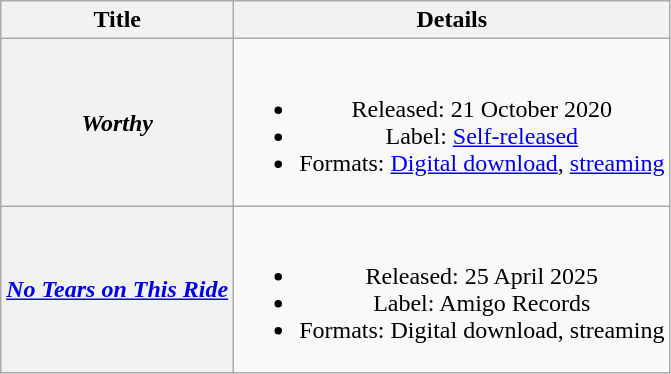<table class="wikitable plainrowheaders" style="text-align:center;">
<tr>
<th scope="col">Title</th>
<th scope="col">Details</th>
</tr>
<tr>
<th scope="row"><em>Worthy</em></th>
<td><br><ul><li>Released: 21 October 2020</li><li>Label: <a href='#'>Self-released</a></li><li>Formats: <a href='#'>Digital download</a>, <a href='#'>streaming</a></li></ul></td>
</tr>
<tr>
<th scope="row"><em><a href='#'>No Tears on This Ride</a></em></th>
<td><br><ul><li>Released: 25 April 2025</li><li>Label: Amigo Records</li><li>Formats: Digital download, streaming</li></ul></td>
</tr>
</table>
